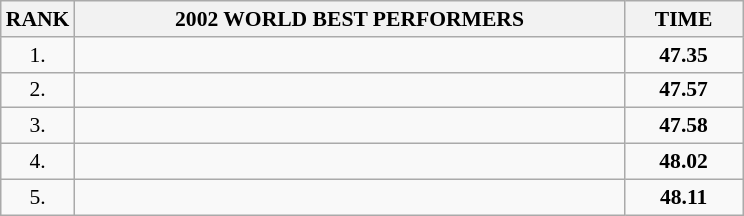<table class="wikitable" style="border-collapse: collapse; font-size: 90%;">
<tr>
<th>RANK</th>
<th align="center" style="width: 25em">2002 WORLD BEST PERFORMERS</th>
<th align="center" style="width: 5em">TIME</th>
</tr>
<tr>
<td align="center">1.</td>
<td></td>
<td align="center"><strong>47.35</strong></td>
</tr>
<tr>
<td align="center">2.</td>
<td></td>
<td align="center"><strong>47.57</strong></td>
</tr>
<tr>
<td align="center">3.</td>
<td></td>
<td align="center"><strong>47.58</strong></td>
</tr>
<tr>
<td align="center">4.</td>
<td></td>
<td align="center"><strong>48.02</strong></td>
</tr>
<tr>
<td align="center">5.</td>
<td></td>
<td align="center"><strong>48.11</strong></td>
</tr>
</table>
